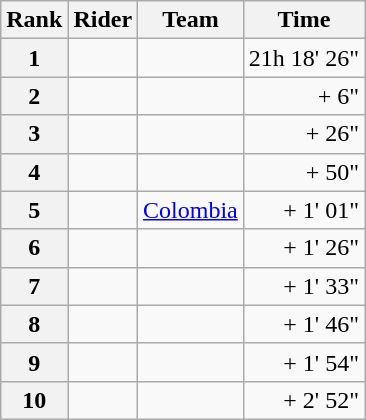<table class="wikitable" margin-bottom:0;">
<tr>
<th scope="col">Rank</th>
<th scope="col">Rider</th>
<th scope="col">Team</th>
<th scope="col">Time</th>
</tr>
<tr>
<th scope="row">1</th>
<td> </td>
<td></td>
<td align="right">21h 18' 26"</td>
</tr>
<tr>
<th scope="row">2</th>
<td> </td>
<td></td>
<td align="right">+ 6"</td>
</tr>
<tr>
<th scope="row">3</th>
<td></td>
<td></td>
<td align="right">+ 26"</td>
</tr>
<tr>
<th scope="row">4</th>
<td></td>
<td></td>
<td align="right">+ 50"</td>
</tr>
<tr>
<th scope="row">5</th>
<td></td>
<td><a href='#'>Colombia</a></td>
<td align="right">+ 1' 01"</td>
</tr>
<tr>
<th scope="row">6</th>
<td></td>
<td></td>
<td align="right">+ 1' 26"</td>
</tr>
<tr>
<th scope="row">7</th>
<td></td>
<td></td>
<td align="right">+ 1' 33"</td>
</tr>
<tr>
<th scope="row">8</th>
<td></td>
<td></td>
<td align="right">+ 1' 46"</td>
</tr>
<tr>
<th scope="row">9</th>
<td></td>
<td></td>
<td align="right">+ 1' 54"</td>
</tr>
<tr>
<th scope="row">10</th>
<td></td>
<td></td>
<td align="right">+ 2' 52"</td>
</tr>
</table>
